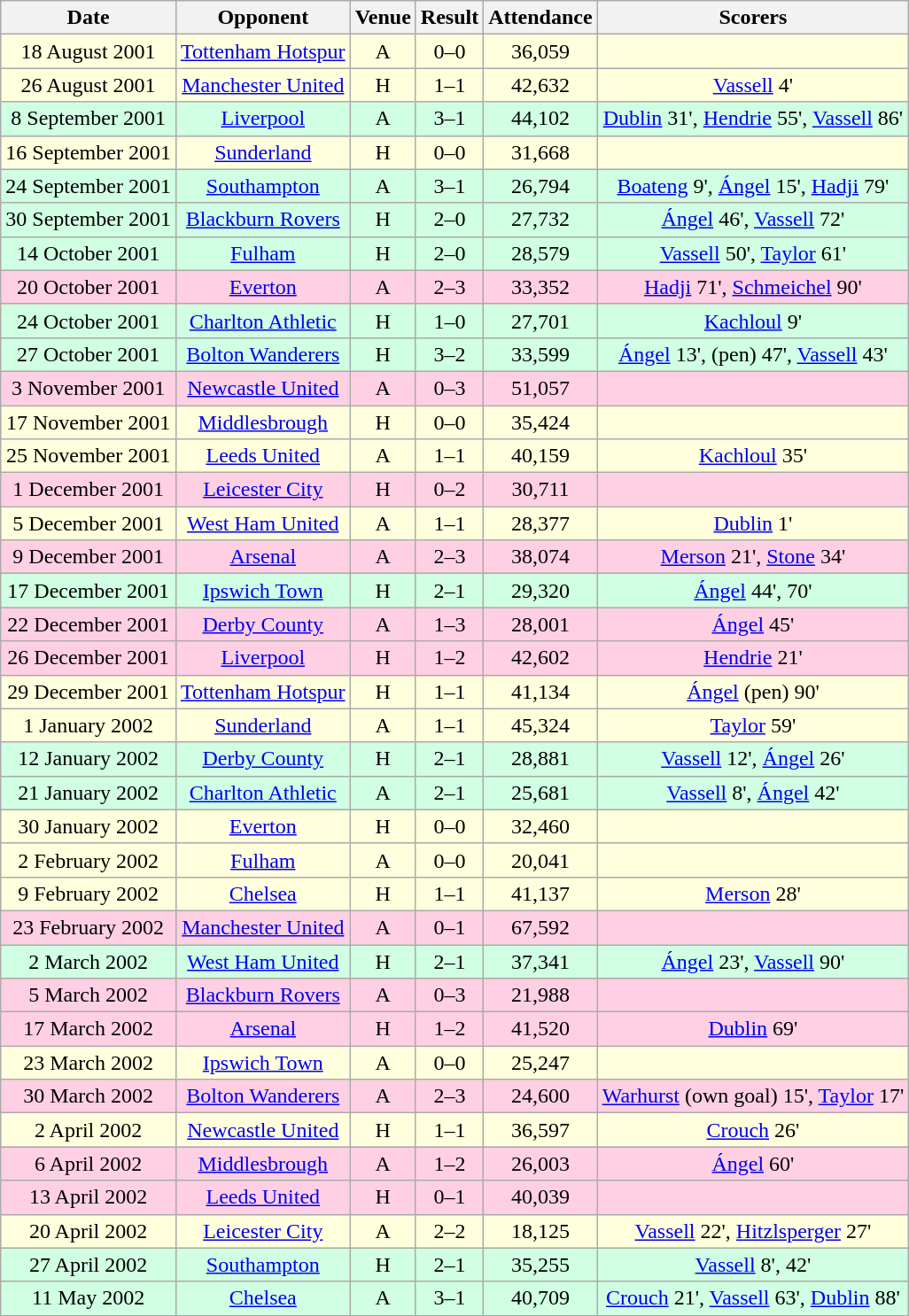<table class="wikitable sortable" style="font-size:100%; text-align:center">
<tr>
<th>Date</th>
<th>Opponent</th>
<th>Venue</th>
<th>Result</th>
<th>Attendance</th>
<th>Scorers</th>
</tr>
<tr style="background-color: #ffffdd;">
<td>18 August 2001</td>
<td><a href='#'>Tottenham Hotspur</a></td>
<td>A</td>
<td>0–0</td>
<td>36,059</td>
<td></td>
</tr>
<tr style="background-color: #ffffdd;">
<td>26 August 2001</td>
<td><a href='#'>Manchester United</a></td>
<td>H</td>
<td>1–1</td>
<td>42,632</td>
<td><a href='#'>Vassell</a> 4'</td>
</tr>
<tr style="background-color: #d0ffe3;">
<td>8 September 2001</td>
<td><a href='#'>Liverpool</a></td>
<td>A</td>
<td>3–1</td>
<td>44,102</td>
<td><a href='#'>Dublin</a> 31', <a href='#'>Hendrie</a> 55', <a href='#'>Vassell</a> 86'</td>
</tr>
<tr style="background-color: #ffffdd;">
<td>16 September 2001</td>
<td><a href='#'>Sunderland</a></td>
<td>H</td>
<td>0–0</td>
<td>31,668</td>
<td></td>
</tr>
<tr style="background-color: #d0ffe3;">
<td>24 September 2001</td>
<td><a href='#'>Southampton</a></td>
<td>A</td>
<td>3–1</td>
<td>26,794</td>
<td><a href='#'>Boateng</a> 9', <a href='#'>Ángel</a> 15', <a href='#'>Hadji</a> 79'</td>
</tr>
<tr style="background-color: #d0ffe3;">
<td>30 September 2001</td>
<td><a href='#'>Blackburn Rovers</a></td>
<td>H</td>
<td>2–0</td>
<td>27,732</td>
<td><a href='#'>Ángel</a> 46', <a href='#'>Vassell</a> 72'</td>
</tr>
<tr style="background-color: #d0ffe3;">
<td>14 October 2001</td>
<td><a href='#'>Fulham</a></td>
<td>H</td>
<td>2–0</td>
<td>28,579</td>
<td><a href='#'>Vassell</a> 50', <a href='#'>Taylor</a> 61'</td>
</tr>
<tr style="background-color: #ffd0e3;">
<td>20 October 2001</td>
<td><a href='#'>Everton</a></td>
<td>A</td>
<td>2–3</td>
<td>33,352</td>
<td><a href='#'>Hadji</a> 71', <a href='#'>Schmeichel</a> 90'</td>
</tr>
<tr style="background-color: #d0ffe3;">
<td>24 October 2001</td>
<td><a href='#'>Charlton Athletic</a></td>
<td>H</td>
<td>1–0</td>
<td>27,701</td>
<td><a href='#'>Kachloul</a> 9'</td>
</tr>
<tr style="background-color: #d0ffe3;">
<td>27 October 2001</td>
<td><a href='#'>Bolton Wanderers</a></td>
<td>H</td>
<td>3–2</td>
<td>33,599</td>
<td><a href='#'>Ángel</a> 13', (pen) 47', <a href='#'>Vassell</a> 43'</td>
</tr>
<tr style="background-color: #ffd0e3;">
<td>3 November 2001</td>
<td><a href='#'>Newcastle United</a></td>
<td>A</td>
<td>0–3</td>
<td>51,057</td>
<td></td>
</tr>
<tr style="background-color: #ffffdd;">
<td>17 November 2001</td>
<td><a href='#'>Middlesbrough</a></td>
<td>H</td>
<td>0–0</td>
<td>35,424</td>
<td></td>
</tr>
<tr style="background-color: #ffffdd;">
<td>25 November 2001</td>
<td><a href='#'>Leeds United</a></td>
<td>A</td>
<td>1–1</td>
<td>40,159</td>
<td><a href='#'>Kachloul</a> 35'</td>
</tr>
<tr style="background-color: #ffd0e3;">
<td>1 December 2001</td>
<td><a href='#'>Leicester City</a></td>
<td>H</td>
<td>0–2</td>
<td>30,711</td>
<td></td>
</tr>
<tr style="background-color: #ffffdd;">
<td>5 December 2001</td>
<td><a href='#'>West Ham United</a></td>
<td>A</td>
<td>1–1</td>
<td>28,377</td>
<td><a href='#'>Dublin</a> 1'</td>
</tr>
<tr style="background-color: #ffd0e3;">
<td>9 December 2001</td>
<td><a href='#'>Arsenal</a></td>
<td>A</td>
<td>2–3</td>
<td>38,074</td>
<td><a href='#'>Merson</a> 21', <a href='#'>Stone</a> 34'</td>
</tr>
<tr style="background-color: #d0ffe3;">
<td>17 December 2001</td>
<td><a href='#'>Ipswich Town</a></td>
<td>H</td>
<td>2–1</td>
<td>29,320</td>
<td><a href='#'>Ángel</a> 44', 70'</td>
</tr>
<tr style="background-color: #ffd0e3;">
<td>22 December 2001</td>
<td><a href='#'>Derby County</a></td>
<td>A</td>
<td>1–3</td>
<td>28,001</td>
<td><a href='#'>Ángel</a> 45'</td>
</tr>
<tr style="background-color: #ffd0e3;">
<td>26 December 2001</td>
<td><a href='#'>Liverpool</a></td>
<td>H</td>
<td>1–2</td>
<td>42,602</td>
<td><a href='#'>Hendrie</a> 21'</td>
</tr>
<tr style="background-color: #ffffdd;">
<td>29 December 2001</td>
<td><a href='#'>Tottenham Hotspur</a></td>
<td>H</td>
<td>1–1</td>
<td>41,134</td>
<td><a href='#'>Ángel</a> (pen) 90'</td>
</tr>
<tr style="background-color: #ffffdd;">
<td>1 January 2002</td>
<td><a href='#'>Sunderland</a></td>
<td>A</td>
<td>1–1</td>
<td>45,324</td>
<td><a href='#'>Taylor</a> 59'</td>
</tr>
<tr style="background-color: #d0ffe3;">
<td>12 January 2002</td>
<td><a href='#'>Derby County</a></td>
<td>H</td>
<td>2–1</td>
<td>28,881</td>
<td><a href='#'>Vassell</a> 12', <a href='#'>Ángel</a> 26'</td>
</tr>
<tr style="background-color: #d0ffe3;">
<td>21 January 2002</td>
<td><a href='#'>Charlton Athletic</a></td>
<td>A</td>
<td>2–1</td>
<td>25,681</td>
<td><a href='#'>Vassell</a> 8', <a href='#'>Ángel</a> 42'</td>
</tr>
<tr style="background-color: #ffffdd;">
<td>30 January 2002</td>
<td><a href='#'>Everton</a></td>
<td>H</td>
<td>0–0</td>
<td>32,460</td>
<td></td>
</tr>
<tr style="background-color: #ffffdd;">
<td>2 February 2002</td>
<td><a href='#'>Fulham</a></td>
<td>A</td>
<td>0–0</td>
<td>20,041</td>
<td></td>
</tr>
<tr style="background-color: #ffffdd;">
<td>9 February 2002</td>
<td><a href='#'>Chelsea</a></td>
<td>H</td>
<td>1–1</td>
<td>41,137</td>
<td><a href='#'>Merson</a> 28'</td>
</tr>
<tr style="background-color: #ffd0e3;">
<td>23 February 2002</td>
<td><a href='#'>Manchester United</a></td>
<td>A</td>
<td>0–1</td>
<td>67,592</td>
<td></td>
</tr>
<tr style="background-color: #d0ffe3;">
<td>2 March 2002</td>
<td><a href='#'>West Ham United</a></td>
<td>H</td>
<td>2–1</td>
<td>37,341</td>
<td><a href='#'>Ángel</a> 23', <a href='#'>Vassell</a> 90'</td>
</tr>
<tr style="background-color: #ffd0e3;">
<td>5 March 2002</td>
<td><a href='#'>Blackburn Rovers</a></td>
<td>A</td>
<td>0–3</td>
<td>21,988</td>
<td></td>
</tr>
<tr style="background-color: #ffd0e3;">
<td>17 March 2002</td>
<td><a href='#'>Arsenal</a></td>
<td>H</td>
<td>1–2</td>
<td>41,520</td>
<td><a href='#'>Dublin</a> 69'</td>
</tr>
<tr style="background-color: #ffffdd;">
<td>23 March 2002</td>
<td><a href='#'>Ipswich Town</a></td>
<td>A</td>
<td>0–0</td>
<td>25,247</td>
<td></td>
</tr>
<tr style="background-color: #ffd0e3;">
<td>30 March 2002</td>
<td><a href='#'>Bolton Wanderers</a></td>
<td>A</td>
<td>2–3</td>
<td>24,600</td>
<td><a href='#'>Warhurst</a> (own goal) 15', <a href='#'>Taylor</a> 17'</td>
</tr>
<tr style="background-color: #ffffdd;">
<td>2 April 2002</td>
<td><a href='#'>Newcastle United</a></td>
<td>H</td>
<td>1–1</td>
<td>36,597</td>
<td><a href='#'>Crouch</a> 26'</td>
</tr>
<tr style="background-color: #ffd0e3;">
<td>6 April 2002</td>
<td><a href='#'>Middlesbrough</a></td>
<td>A</td>
<td>1–2</td>
<td>26,003</td>
<td><a href='#'>Ángel</a> 60'</td>
</tr>
<tr style="background-color: #ffd0e3;">
<td>13 April 2002</td>
<td><a href='#'>Leeds United</a></td>
<td>H</td>
<td>0–1</td>
<td>40,039</td>
<td></td>
</tr>
<tr style="background-color: #ffffdd;">
<td>20 April 2002</td>
<td><a href='#'>Leicester City</a></td>
<td>A</td>
<td>2–2</td>
<td>18,125</td>
<td><a href='#'>Vassell</a> 22', <a href='#'>Hitzlsperger</a> 27'</td>
</tr>
<tr style="background-color: #d0ffe3;">
<td>27 April 2002</td>
<td><a href='#'>Southampton</a></td>
<td>H</td>
<td>2–1</td>
<td>35,255</td>
<td><a href='#'>Vassell</a> 8', 42'</td>
</tr>
<tr style="background-color: #d0ffe3;">
<td>11 May 2002</td>
<td><a href='#'>Chelsea</a></td>
<td>A</td>
<td>3–1</td>
<td>40,709</td>
<td><a href='#'>Crouch</a> 21', <a href='#'>Vassell</a> 63', <a href='#'>Dublin</a> 88'</td>
</tr>
</table>
